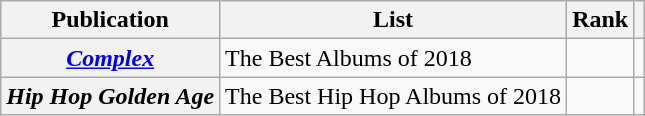<table class="wikitable sortable plainrowheaders" style="border:none; margin:0;" align="center">
<tr>
<th scope="col">Publication</th>
<th scope="col" class="unsortable">List</th>
<th scope="col" data-sort-type="number">Rank</th>
<th scope="col" class="unsortable"></th>
</tr>
<tr>
<th scope="row"><em><a href='#'>Complex</a></em></th>
<td>The Best Albums of 2018</td>
<td></td>
<td></td>
</tr>
<tr>
<th scope="row"><em>Hip Hop Golden Age</em></th>
<td>The Best Hip Hop Albums of 2018</td>
<td></td>
<td></td>
</tr>
</table>
